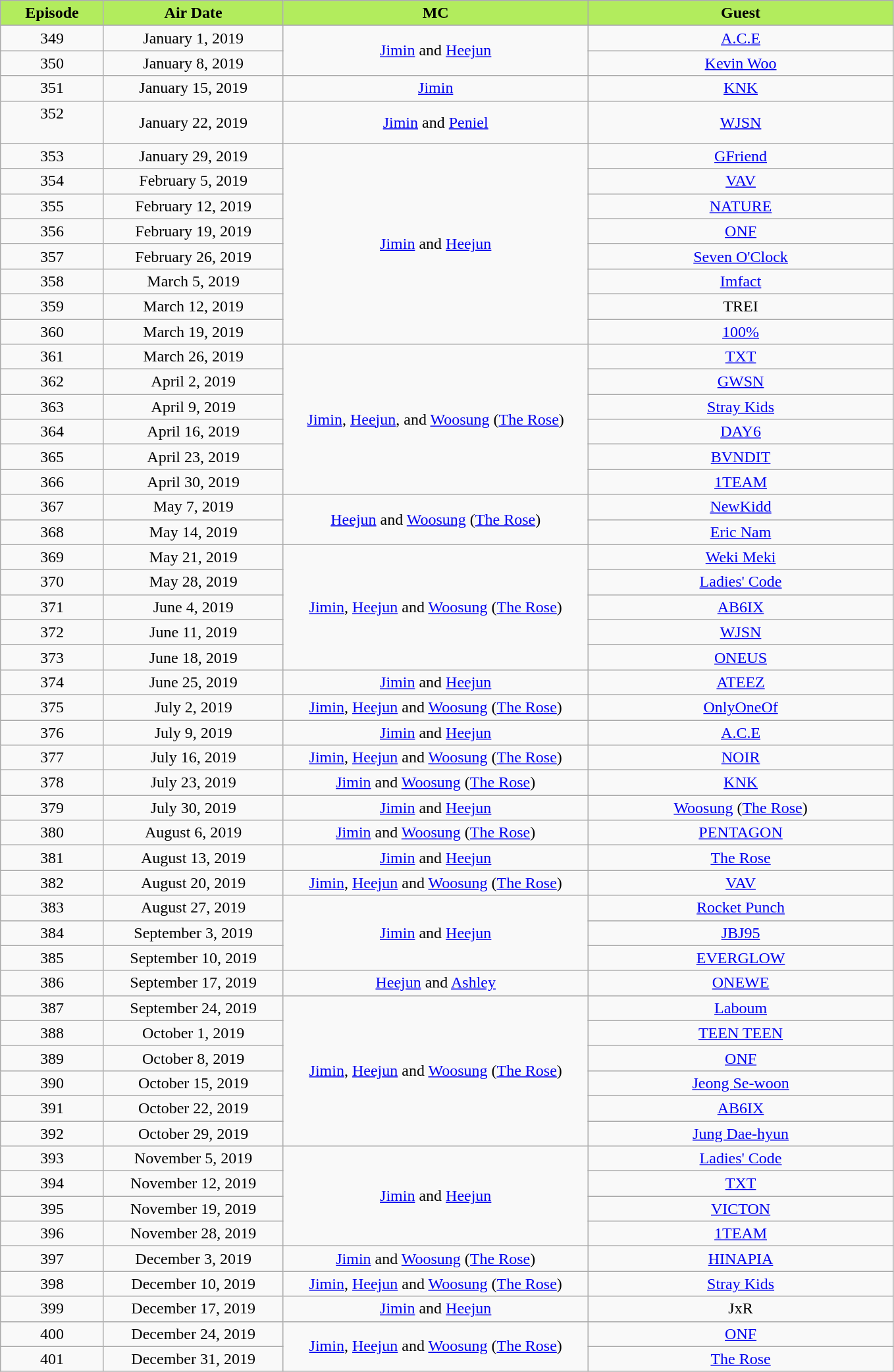<table class="wikitable" style="text-align:center;" width="905px">
<tr>
<th style="background:#B2EC5D; width:50px;">Episode</th>
<th style="background:#B2EC5D; width:100px;">Air Date</th>
<th style="background:#B2EC5D; width:175px;">MC</th>
<th style="background:#B2EC5D; width:175px;">Guest</th>
</tr>
<tr>
<td>349</td>
<td>January 1, 2019</td>
<td rowspan=2><a href='#'>Jimin</a> and <a href='#'>Heejun</a></td>
<td><a href='#'>A.C.E</a></td>
</tr>
<tr>
<td>350</td>
<td>January 8, 2019</td>
<td><a href='#'>Kevin Woo</a></td>
</tr>
<tr>
<td>351<br></td>
<td>January 15, 2019</td>
<td rowspan=1><a href='#'>Jimin</a></td>
<td><a href='#'>KNK</a></td>
</tr>
<tr>
<td>352<br><br></td>
<td>January 22, 2019</td>
<td rowspan=1><a href='#'>Jimin</a> and <a href='#'>Peniel</a></td>
<td><a href='#'>WJSN</a></td>
</tr>
<tr>
<td>353</td>
<td>January 29, 2019</td>
<td rowspan="8"><a href='#'>Jimin</a> and <a href='#'>Heejun</a></td>
<td><a href='#'>GFriend</a></td>
</tr>
<tr>
<td>354</td>
<td>February 5, 2019</td>
<td><a href='#'>VAV</a></td>
</tr>
<tr>
<td>355</td>
<td>February 12, 2019</td>
<td><a href='#'>NATURE</a></td>
</tr>
<tr>
<td>356</td>
<td>February 19, 2019</td>
<td><a href='#'>ONF</a></td>
</tr>
<tr>
<td>357</td>
<td>February 26, 2019</td>
<td><a href='#'>Seven O'Clock</a></td>
</tr>
<tr>
<td>358</td>
<td>March 5, 2019</td>
<td><a href='#'>Imfact</a></td>
</tr>
<tr>
<td>359</td>
<td>March 12, 2019</td>
<td>TREI</td>
</tr>
<tr>
<td>360</td>
<td>March 19, 2019</td>
<td><a href='#'>100%</a></td>
</tr>
<tr>
<td>361</td>
<td>March 26, 2019</td>
<td rowspan="6"><a href='#'>Jimin</a>, <a href='#'>Heejun</a>, and <a href='#'>Woosung</a> (<a href='#'>The Rose</a>)</td>
<td><a href='#'>TXT</a></td>
</tr>
<tr>
<td>362</td>
<td>April 2, 2019</td>
<td><a href='#'>GWSN</a></td>
</tr>
<tr>
<td>363</td>
<td>April 9, 2019</td>
<td><a href='#'>Stray Kids</a></td>
</tr>
<tr>
<td>364</td>
<td>April 16, 2019</td>
<td><a href='#'>DAY6</a></td>
</tr>
<tr>
<td>365</td>
<td>April 23, 2019</td>
<td><a href='#'>BVNDIT</a></td>
</tr>
<tr>
<td>366</td>
<td>April 30, 2019</td>
<td><a href='#'>1TEAM</a></td>
</tr>
<tr>
<td>367</td>
<td>May 7, 2019</td>
<td rowspan="2"><a href='#'>Heejun</a> and <a href='#'>Woosung</a> (<a href='#'>The Rose</a>)</td>
<td><a href='#'>NewKidd</a></td>
</tr>
<tr>
<td>368</td>
<td>May 14, 2019</td>
<td><a href='#'>Eric Nam</a></td>
</tr>
<tr>
<td>369</td>
<td>May 21, 2019</td>
<td rowspan="5"><a href='#'>Jimin</a>, <a href='#'>Heejun</a> and <a href='#'>Woosung</a> (<a href='#'>The Rose</a>)</td>
<td><a href='#'>Weki Meki</a></td>
</tr>
<tr>
<td>370</td>
<td>May 28, 2019</td>
<td><a href='#'>Ladies' Code</a></td>
</tr>
<tr>
<td>371</td>
<td>June 4, 2019</td>
<td><a href='#'>AB6IX</a></td>
</tr>
<tr>
<td>372</td>
<td>June 11, 2019</td>
<td><a href='#'>WJSN</a></td>
</tr>
<tr>
<td>373</td>
<td>June 18, 2019</td>
<td><a href='#'>ONEUS</a></td>
</tr>
<tr>
<td>374</td>
<td>June 25, 2019</td>
<td rowspan="1"><a href='#'>Jimin</a> and <a href='#'>Heejun</a></td>
<td><a href='#'>ATEEZ</a></td>
</tr>
<tr>
<td>375</td>
<td>July 2, 2019</td>
<td rowspan="1"><a href='#'>Jimin</a>, <a href='#'>Heejun</a> and <a href='#'>Woosung</a> (<a href='#'>The Rose</a>)</td>
<td><a href='#'>OnlyOneOf</a></td>
</tr>
<tr>
<td>376</td>
<td>July 9, 2019</td>
<td rowspan="1"><a href='#'>Jimin</a> and <a href='#'>Heejun</a></td>
<td><a href='#'>A.C.E</a></td>
</tr>
<tr>
<td>377</td>
<td>July 16, 2019</td>
<td rowspan="1"><a href='#'>Jimin</a>, <a href='#'>Heejun</a> and <a href='#'>Woosung</a> (<a href='#'>The Rose</a>)</td>
<td><a href='#'>NOIR</a></td>
</tr>
<tr>
<td>378</td>
<td>July 23, 2019</td>
<td rowspan="1"><a href='#'>Jimin</a> and <a href='#'>Woosung</a> (<a href='#'>The Rose</a>)</td>
<td><a href='#'>KNK</a></td>
</tr>
<tr>
<td>379</td>
<td>July 30, 2019</td>
<td rowspan="1"><a href='#'>Jimin</a> and <a href='#'>Heejun</a></td>
<td><a href='#'>Woosung</a> (<a href='#'>The Rose</a>)</td>
</tr>
<tr>
<td>380</td>
<td>August 6, 2019</td>
<td rowspan="1"><a href='#'>Jimin</a> and <a href='#'>Woosung</a> (<a href='#'>The Rose</a>)</td>
<td><a href='#'>PENTAGON</a></td>
</tr>
<tr>
<td>381</td>
<td>August 13, 2019</td>
<td rowspan="1"><a href='#'>Jimin</a> and <a href='#'>Heejun</a></td>
<td><a href='#'>The Rose</a></td>
</tr>
<tr>
<td>382</td>
<td>August 20, 2019</td>
<td rowspan="1"><a href='#'>Jimin</a>, <a href='#'>Heejun</a> and <a href='#'>Woosung</a> (<a href='#'>The Rose</a>)</td>
<td><a href='#'>VAV</a></td>
</tr>
<tr>
<td>383</td>
<td>August 27, 2019</td>
<td rowspan="3"><a href='#'>Jimin</a> and <a href='#'>Heejun</a></td>
<td><a href='#'>Rocket Punch</a></td>
</tr>
<tr>
<td>384</td>
<td>September 3, 2019</td>
<td><a href='#'>JBJ95</a></td>
</tr>
<tr>
<td>385</td>
<td>September 10, 2019</td>
<td><a href='#'>EVERGLOW</a></td>
</tr>
<tr>
<td>386</td>
<td>September 17, 2019</td>
<td rowspan="1"><a href='#'>Heejun</a> and <a href='#'>Ashley</a></td>
<td><a href='#'>ONEWE</a></td>
</tr>
<tr>
<td>387</td>
<td>September 24, 2019</td>
<td rowspan="6"><a href='#'>Jimin</a>, <a href='#'>Heejun</a> and <a href='#'>Woosung</a> (<a href='#'>The Rose</a>)</td>
<td><a href='#'>Laboum</a></td>
</tr>
<tr>
<td>388</td>
<td>October 1, 2019</td>
<td><a href='#'>TEEN TEEN</a></td>
</tr>
<tr>
<td>389</td>
<td>October 8, 2019</td>
<td><a href='#'>ONF</a></td>
</tr>
<tr>
<td>390</td>
<td>October 15, 2019</td>
<td><a href='#'>Jeong Se-woon</a></td>
</tr>
<tr>
<td>391</td>
<td>October 22, 2019</td>
<td><a href='#'>AB6IX</a></td>
</tr>
<tr>
<td>392</td>
<td>October 29, 2019</td>
<td><a href='#'>Jung Dae-hyun</a></td>
</tr>
<tr>
<td>393</td>
<td>November 5, 2019</td>
<td rowspan="4"><a href='#'>Jimin</a> and <a href='#'>Heejun</a></td>
<td><a href='#'>Ladies' Code</a></td>
</tr>
<tr>
<td>394</td>
<td>November 12, 2019</td>
<td><a href='#'>TXT</a></td>
</tr>
<tr>
<td>395</td>
<td>November 19, 2019</td>
<td><a href='#'>VICTON</a></td>
</tr>
<tr>
<td>396</td>
<td>November 28, 2019</td>
<td><a href='#'>1TEAM</a></td>
</tr>
<tr>
<td>397</td>
<td>December 3, 2019</td>
<td rowspan="1"><a href='#'>Jimin</a> and <a href='#'>Woosung</a> (<a href='#'>The Rose</a>)</td>
<td><a href='#'>HINAPIA</a></td>
</tr>
<tr>
<td>398</td>
<td>December 10, 2019</td>
<td rowspan="1"><a href='#'>Jimin</a>, <a href='#'>Heejun</a> and <a href='#'>Woosung</a> (<a href='#'>The Rose</a>)</td>
<td><a href='#'>Stray Kids</a></td>
</tr>
<tr>
<td>399</td>
<td>December 17, 2019</td>
<td rowspan="1"><a href='#'>Jimin</a> and <a href='#'>Heejun</a></td>
<td>JxR</td>
</tr>
<tr>
<td>400</td>
<td>December 24, 2019</td>
<td rowspan="2"><a href='#'>Jimin</a>, <a href='#'>Heejun</a> and <a href='#'>Woosung</a> (<a href='#'>The Rose</a>)</td>
<td><a href='#'>ONF</a></td>
</tr>
<tr>
<td>401</td>
<td>December 31, 2019</td>
<td><a href='#'>The Rose</a></td>
</tr>
</table>
